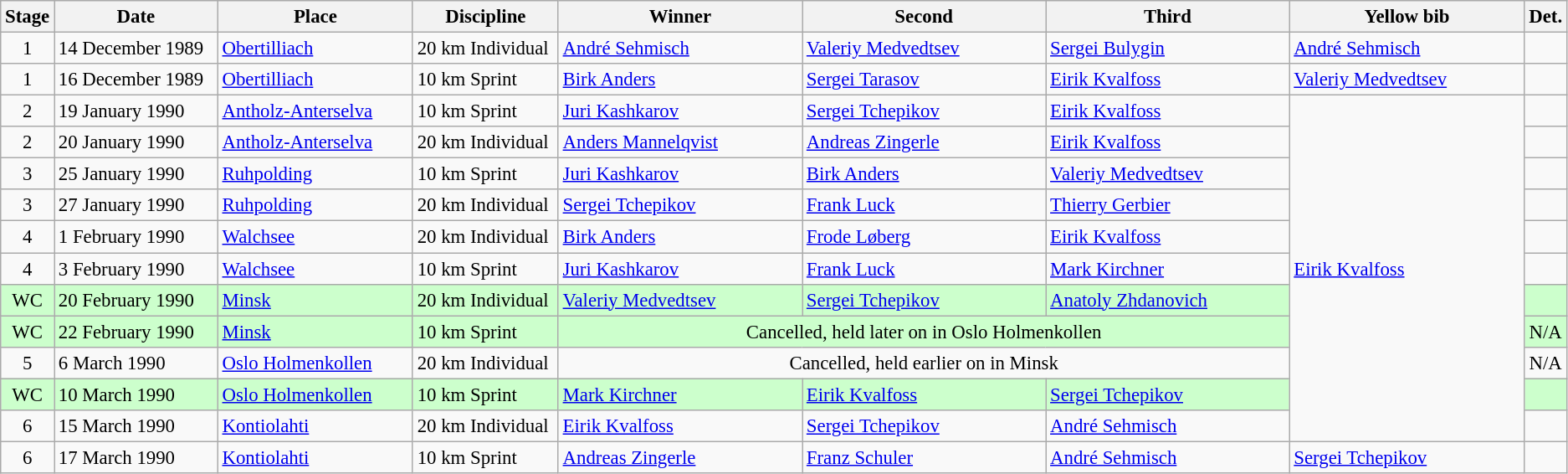<table class="wikitable" style="font-size:95%;">
<tr>
<th width="10">Stage</th>
<th width="125">Date</th>
<th width="150">Place</th>
<th width="110">Discipline</th>
<th width="190">Winner</th>
<th width="190">Second</th>
<th width="190">Third</th>
<th width="183">Yellow bib <br> </th>
<th width="8">Det.</th>
</tr>
<tr>
<td align=center>1</td>
<td>14 December 1989</td>
<td> <a href='#'>Obertilliach</a></td>
<td>20 km Individual</td>
<td> <a href='#'>André Sehmisch</a></td>
<td> <a href='#'>Valeriy Medvedtsev</a></td>
<td> <a href='#'>Sergei Bulygin</a></td>
<td> <a href='#'>André Sehmisch</a></td>
<td></td>
</tr>
<tr>
<td align=center>1</td>
<td>16 December 1989</td>
<td> <a href='#'>Obertilliach</a></td>
<td>10 km Sprint</td>
<td> <a href='#'>Birk Anders</a></td>
<td> <a href='#'>Sergei Tarasov</a></td>
<td> <a href='#'>Eirik Kvalfoss</a></td>
<td> <a href='#'>Valeriy Medvedtsev</a></td>
<td></td>
</tr>
<tr>
<td align=center>2</td>
<td>19 January 1990</td>
<td> <a href='#'>Antholz-Anterselva</a></td>
<td>10 km Sprint</td>
<td> <a href='#'>Juri Kashkarov</a></td>
<td> <a href='#'>Sergei Tchepikov</a></td>
<td> <a href='#'>Eirik Kvalfoss</a></td>
<td rowspan="11"> <a href='#'>Eirik Kvalfoss</a></td>
<td></td>
</tr>
<tr>
<td align=center>2</td>
<td>20 January 1990</td>
<td> <a href='#'>Antholz-Anterselva</a></td>
<td>20 km Individual</td>
<td> <a href='#'>Anders Mannelqvist</a></td>
<td> <a href='#'>Andreas Zingerle</a></td>
<td> <a href='#'>Eirik Kvalfoss</a></td>
<td></td>
</tr>
<tr>
<td align=center>3</td>
<td>25 January 1990</td>
<td> <a href='#'>Ruhpolding</a></td>
<td>10 km Sprint</td>
<td> <a href='#'>Juri Kashkarov</a></td>
<td> <a href='#'>Birk Anders</a></td>
<td> <a href='#'>Valeriy Medvedtsev</a></td>
<td></td>
</tr>
<tr>
<td align=center>3</td>
<td>27 January 1990</td>
<td> <a href='#'>Ruhpolding</a></td>
<td>20 km Individual</td>
<td> <a href='#'>Sergei Tchepikov</a></td>
<td> <a href='#'>Frank Luck</a></td>
<td> <a href='#'>Thierry Gerbier</a></td>
<td></td>
</tr>
<tr>
<td align=center>4</td>
<td>1 February 1990</td>
<td> <a href='#'>Walchsee</a></td>
<td>20 km Individual</td>
<td> <a href='#'>Birk Anders</a></td>
<td> <a href='#'>Frode Løberg</a></td>
<td> <a href='#'>Eirik Kvalfoss</a></td>
<td></td>
</tr>
<tr>
<td align=center>4</td>
<td>3 February 1990</td>
<td> <a href='#'>Walchsee</a></td>
<td>10 km Sprint</td>
<td> <a href='#'>Juri Kashkarov</a></td>
<td> <a href='#'>Frank Luck</a></td>
<td> <a href='#'>Mark Kirchner</a></td>
<td></td>
</tr>
<tr style="background:#CCFFCC">
<td align=center>WC</td>
<td>20 February 1990</td>
<td> <a href='#'>Minsk</a></td>
<td>20 km Individual</td>
<td> <a href='#'>Valeriy Medvedtsev</a></td>
<td> <a href='#'>Sergei Tchepikov</a></td>
<td> <a href='#'>Anatoly Zhdanovich</a></td>
<td></td>
</tr>
<tr style="background:#CCFFCC">
<td align=center>WC</td>
<td>22 February 1990</td>
<td> <a href='#'>Minsk</a></td>
<td>10 km Sprint</td>
<td colspan="3" align=center>Cancelled, held later on in Oslo Holmenkollen</td>
<td align=center>N/A</td>
</tr>
<tr>
<td align=center>5</td>
<td>6 March 1990</td>
<td> <a href='#'>Oslo Holmenkollen</a></td>
<td>20 km Individual</td>
<td colspan="3" align=center>Cancelled, held earlier on in Minsk</td>
<td align=center>N/A</td>
</tr>
<tr style="background:#CCFFCC">
<td align=center>WC</td>
<td>10 March 1990</td>
<td> <a href='#'>Oslo Holmenkollen</a></td>
<td>10 km Sprint</td>
<td> <a href='#'>Mark Kirchner</a></td>
<td> <a href='#'>Eirik Kvalfoss</a></td>
<td> <a href='#'>Sergei Tchepikov</a></td>
<td></td>
</tr>
<tr>
<td align=center>6</td>
<td>15 March 1990</td>
<td> <a href='#'>Kontiolahti</a></td>
<td>20 km Individual</td>
<td> <a href='#'>Eirik Kvalfoss</a></td>
<td> <a href='#'>Sergei Tchepikov</a></td>
<td> <a href='#'>André Sehmisch</a></td>
<td></td>
</tr>
<tr>
<td align=center>6</td>
<td>17 March 1990</td>
<td> <a href='#'>Kontiolahti</a></td>
<td>10 km Sprint</td>
<td> <a href='#'>Andreas Zingerle</a></td>
<td> <a href='#'>Franz Schuler</a></td>
<td> <a href='#'>André Sehmisch</a></td>
<td> <a href='#'>Sergei Tchepikov</a></td>
<td></td>
</tr>
</table>
